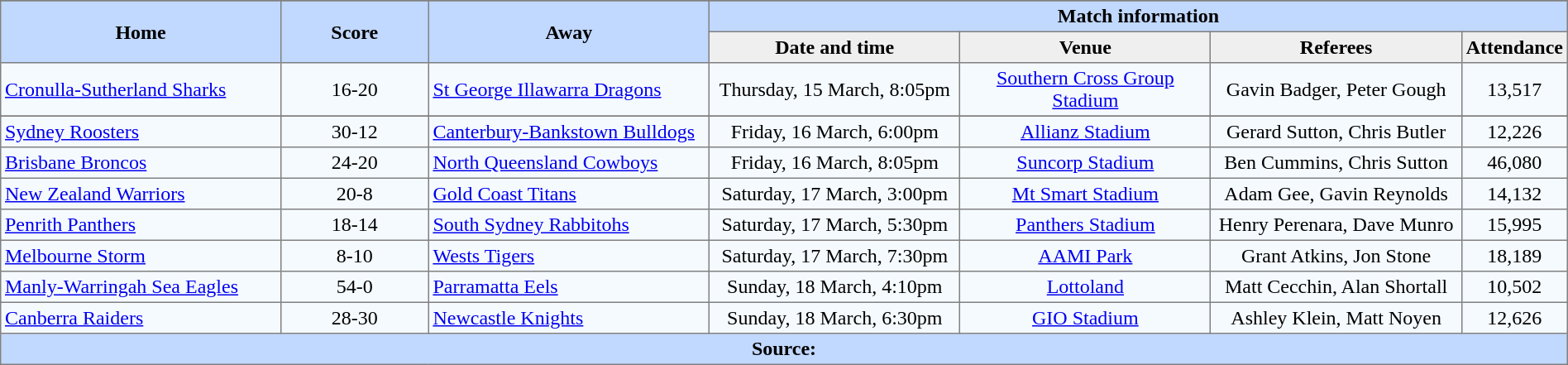<table border="1" cellpadding="3" cellspacing="0" style="border-collapse:collapse; text-align:center; width:100%;">
<tr style="background:#c1d8ff;">
</tr>
<tr style="background:#c1d8ff;">
<th rowspan="2" style="width:19%;">Home</th>
<th rowspan="2" style="width:10%;">Score</th>
<th rowspan="2" style="width:19%;">Away</th>
<th colspan=6>Match information</th>
</tr>
<tr style="background:#efefef;">
<th width=17%>Date and time</th>
<th width=17%>Venue</th>
<th width=17%>Referees</th>
<th width=5%>Attendance</th>
</tr>
<tr style="text-align:center; background:#f5faff;">
<td align="left"> <a href='#'>Cronulla-Sutherland Sharks</a></td>
<td>16-20</td>
<td align="left"> <a href='#'>St George Illawarra Dragons</a></td>
<td>Thursday, 15 March, 8:05pm</td>
<td><a href='#'>Southern Cross Group Stadium</a></td>
<td>Gavin Badger, Peter Gough</td>
<td>13,517</td>
</tr>
<tr style="background:#c1d8ff;">
</tr>
<tr style="text-align:center; background:#f5faff;">
<td align="left"> <a href='#'>Sydney Roosters</a></td>
<td>30-12</td>
<td align="left"> <a href='#'>Canterbury-Bankstown Bulldogs</a></td>
<td>Friday, 16 March, 6:00pm</td>
<td><a href='#'>Allianz Stadium</a></td>
<td>Gerard Sutton, Chris Butler</td>
<td>12,226</td>
</tr>
<tr style="text-align:center; background:#f5faff;">
<td align="left"> <a href='#'>Brisbane Broncos</a></td>
<td>24-20</td>
<td align="left"> <a href='#'>North Queensland Cowboys</a></td>
<td>Friday, 16 March, 8:05pm</td>
<td><a href='#'>Suncorp Stadium</a></td>
<td>Ben Cummins, Chris Sutton</td>
<td>46,080</td>
</tr>
<tr style="text-align:center; background:#f5faff;">
<td align="left"> <a href='#'>New Zealand Warriors</a></td>
<td>20-8</td>
<td align="left"> <a href='#'>Gold Coast Titans</a></td>
<td>Saturday, 17 March, 3:00pm</td>
<td><a href='#'>Mt Smart Stadium</a></td>
<td>Adam Gee, Gavin Reynolds</td>
<td>14,132</td>
</tr>
<tr style="text-align:center; background:#f5faff;">
<td align="left"> <a href='#'>Penrith Panthers</a></td>
<td>18-14</td>
<td align="left"> <a href='#'>South Sydney Rabbitohs</a></td>
<td>Saturday, 17 March, 5:30pm</td>
<td><a href='#'>Panthers Stadium</a></td>
<td>Henry Perenara, Dave Munro</td>
<td>15,995</td>
</tr>
<tr style="text-align:center; background:#f5faff;">
<td align="left"> <a href='#'>Melbourne Storm</a></td>
<td>8-10</td>
<td align="left"> <a href='#'>Wests Tigers</a></td>
<td>Saturday, 17 March, 7:30pm</td>
<td><a href='#'>AAMI Park</a></td>
<td>Grant Atkins, Jon Stone</td>
<td>18,189</td>
</tr>
<tr style="text-align:center; background:#f5faff;">
<td align="left"> <a href='#'>Manly-Warringah Sea Eagles</a></td>
<td>54-0</td>
<td align="left"> <a href='#'>Parramatta Eels</a></td>
<td>Sunday, 18 March, 4:10pm</td>
<td><a href='#'>Lottoland</a></td>
<td>Matt Cecchin, Alan Shortall</td>
<td>10,502</td>
</tr>
<tr style="text-align:center; background:#f5faff;">
<td align="left"> <a href='#'>Canberra Raiders</a></td>
<td>28-30</td>
<td align="left"> <a href='#'>Newcastle Knights</a></td>
<td>Sunday, 18 March, 6:30pm</td>
<td><a href='#'>GIO Stadium</a></td>
<td>Ashley Klein, Matt Noyen</td>
<td>12,626</td>
</tr>
<tr style="background:#c1d8ff;">
<th colspan=7>Source:</th>
</tr>
</table>
